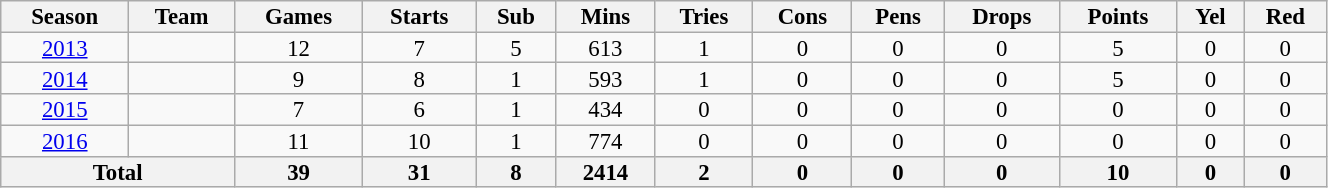<table class="wikitable" style="text-align:center; line-height:90%; font-size:95%; width:70%;">
<tr>
<th>Season</th>
<th>Team</th>
<th>Games</th>
<th>Starts</th>
<th>Sub</th>
<th>Mins</th>
<th>Tries</th>
<th>Cons</th>
<th>Pens</th>
<th>Drops</th>
<th>Points</th>
<th>Yel</th>
<th>Red</th>
</tr>
<tr>
<td><a href='#'>2013</a></td>
<td></td>
<td>12</td>
<td>7</td>
<td>5</td>
<td>613</td>
<td>1</td>
<td>0</td>
<td>0</td>
<td>0</td>
<td>5</td>
<td>0</td>
<td>0</td>
</tr>
<tr>
<td><a href='#'>2014</a></td>
<td></td>
<td>9</td>
<td>8</td>
<td>1</td>
<td>593</td>
<td>1</td>
<td>0</td>
<td>0</td>
<td>0</td>
<td>5</td>
<td>0</td>
<td>0</td>
</tr>
<tr>
<td><a href='#'>2015</a></td>
<td></td>
<td>7</td>
<td>6</td>
<td>1</td>
<td>434</td>
<td>0</td>
<td>0</td>
<td>0</td>
<td>0</td>
<td>0</td>
<td>0</td>
<td>0</td>
</tr>
<tr>
<td><a href='#'>2016</a></td>
<td></td>
<td>11</td>
<td>10</td>
<td>1</td>
<td>774</td>
<td>0</td>
<td>0</td>
<td>0</td>
<td>0</td>
<td>0</td>
<td>0</td>
<td>0</td>
</tr>
<tr>
<th colspan="2">Total</th>
<th>39</th>
<th>31</th>
<th>8</th>
<th>2414</th>
<th>2</th>
<th>0</th>
<th>0</th>
<th>0</th>
<th>10</th>
<th>0</th>
<th>0</th>
</tr>
</table>
